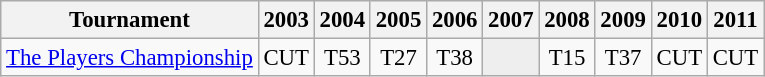<table class="wikitable" style="font-size:95%;text-align:center;">
<tr>
<th>Tournament</th>
<th>2003</th>
<th>2004</th>
<th>2005</th>
<th>2006</th>
<th>2007</th>
<th>2008</th>
<th>2009</th>
<th>2010</th>
<th>2011</th>
</tr>
<tr>
<td align=left><a href='#'>The Players Championship</a></td>
<td>CUT</td>
<td>T53</td>
<td>T27</td>
<td>T38</td>
<td style="background:#eeeeee;"></td>
<td>T15</td>
<td>T37</td>
<td>CUT</td>
<td>CUT</td>
</tr>
</table>
